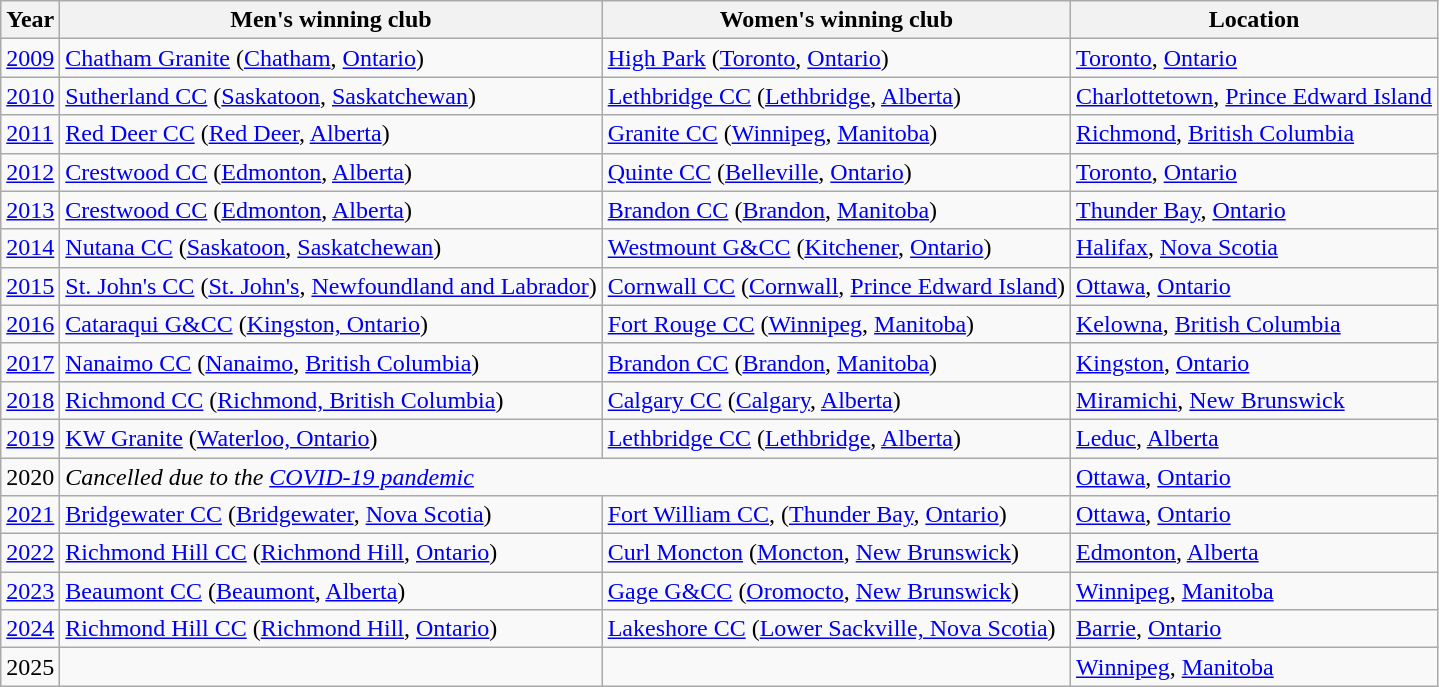<table class="wikitable">
<tr>
<th scope="col">Year</th>
<th scope="col">Men's winning club</th>
<th scope="col">Women's winning club</th>
<th scope="col">Location</th>
</tr>
<tr>
<td><a href='#'>2009</a></td>
<td> <a href='#'>Chatham Granite</a> (<a href='#'>Chatham</a>, <a href='#'>Ontario</a>)</td>
<td> <a href='#'>High Park</a> (<a href='#'>Toronto</a>, <a href='#'>Ontario</a>)</td>
<td><a href='#'>Toronto</a>, <a href='#'>Ontario</a></td>
</tr>
<tr>
<td><a href='#'>2010</a></td>
<td> <a href='#'>Sutherland CC</a> (<a href='#'>Saskatoon</a>, <a href='#'>Saskatchewan</a>)</td>
<td> <a href='#'>Lethbridge CC</a> (<a href='#'>Lethbridge</a>, <a href='#'>Alberta</a>)</td>
<td><a href='#'>Charlottetown</a>, <a href='#'>Prince Edward Island</a></td>
</tr>
<tr>
<td><a href='#'>2011</a></td>
<td> <a href='#'>Red Deer CC</a> (<a href='#'>Red Deer</a>, <a href='#'>Alberta</a>)</td>
<td> <a href='#'>Granite CC</a> (<a href='#'>Winnipeg</a>, <a href='#'>Manitoba</a>)</td>
<td><a href='#'>Richmond</a>, <a href='#'>British Columbia</a></td>
</tr>
<tr>
<td><a href='#'>2012</a></td>
<td> <a href='#'>Crestwood CC</a> (<a href='#'>Edmonton</a>, <a href='#'>Alberta</a>)</td>
<td> <a href='#'>Quinte CC</a> (<a href='#'>Belleville</a>, <a href='#'>Ontario</a>)</td>
<td><a href='#'>Toronto</a>, <a href='#'>Ontario</a></td>
</tr>
<tr>
<td><a href='#'>2013</a></td>
<td> <a href='#'>Crestwood CC</a> (<a href='#'>Edmonton</a>, <a href='#'>Alberta</a>)</td>
<td> <a href='#'>Brandon CC</a> (<a href='#'>Brandon</a>, <a href='#'>Manitoba</a>)</td>
<td><a href='#'>Thunder Bay</a>, <a href='#'>Ontario</a></td>
</tr>
<tr>
<td><a href='#'>2014</a></td>
<td> <a href='#'>Nutana CC</a> (<a href='#'>Saskatoon</a>, <a href='#'>Saskatchewan</a>)</td>
<td> <a href='#'>Westmount G&CC</a> (<a href='#'>Kitchener</a>, <a href='#'>Ontario</a>)</td>
<td><a href='#'>Halifax</a>, <a href='#'>Nova Scotia</a></td>
</tr>
<tr>
<td><a href='#'>2015</a></td>
<td> <a href='#'>St. John's CC</a> (<a href='#'>St. John's</a>, <a href='#'>Newfoundland and Labrador</a>)</td>
<td> <a href='#'>Cornwall CC</a> (<a href='#'>Cornwall</a>, <a href='#'>Prince Edward Island</a>)</td>
<td><a href='#'>Ottawa</a>, <a href='#'>Ontario</a></td>
</tr>
<tr>
<td><a href='#'>2016</a></td>
<td> <a href='#'>Cataraqui G&CC</a> (<a href='#'>Kingston, Ontario</a>)</td>
<td> <a href='#'>Fort Rouge CC</a> (<a href='#'>Winnipeg</a>, <a href='#'>Manitoba</a>)</td>
<td><a href='#'>Kelowna</a>, <a href='#'>British Columbia</a></td>
</tr>
<tr>
<td><a href='#'>2017</a></td>
<td> <a href='#'>Nanaimo CC</a> (<a href='#'>Nanaimo</a>, <a href='#'>British Columbia</a>)</td>
<td> <a href='#'>Brandon CC</a> (<a href='#'>Brandon</a>, <a href='#'>Manitoba</a>)</td>
<td><a href='#'>Kingston</a>, <a href='#'>Ontario</a></td>
</tr>
<tr>
<td><a href='#'>2018</a></td>
<td> <a href='#'>Richmond CC</a> (<a href='#'>Richmond, British Columbia</a>)</td>
<td> <a href='#'>Calgary CC</a> (<a href='#'>Calgary</a>, <a href='#'>Alberta</a>)</td>
<td><a href='#'>Miramichi</a>, <a href='#'>New Brunswick</a></td>
</tr>
<tr>
<td><a href='#'>2019</a></td>
<td> <a href='#'>KW Granite</a> (<a href='#'>Waterloo, Ontario</a>)</td>
<td> <a href='#'>Lethbridge CC</a> (<a href='#'>Lethbridge</a>, <a href='#'>Alberta</a>)</td>
<td><a href='#'>Leduc</a>, <a href='#'>Alberta</a></td>
</tr>
<tr>
<td>2020</td>
<td colspan="2"><em>Cancelled due to the <a href='#'>COVID-19 pandemic</a></em></td>
<td><a href='#'>Ottawa</a>, <a href='#'>Ontario</a></td>
</tr>
<tr>
<td><a href='#'>2021</a></td>
<td> <a href='#'>Bridgewater CC</a> (<a href='#'>Bridgewater</a>, <a href='#'>Nova Scotia</a>)</td>
<td> <a href='#'>Fort William CC</a>, (<a href='#'>Thunder Bay</a>, <a href='#'>Ontario</a>)</td>
<td><a href='#'>Ottawa</a>, <a href='#'>Ontario</a></td>
</tr>
<tr>
<td><a href='#'>2022</a></td>
<td> <a href='#'>Richmond Hill CC</a> (<a href='#'>Richmond Hill</a>, <a href='#'>Ontario</a>)</td>
<td> <a href='#'>Curl Moncton</a> (<a href='#'>Moncton</a>, <a href='#'>New Brunswick</a>)</td>
<td><a href='#'>Edmonton</a>, <a href='#'>Alberta</a></td>
</tr>
<tr>
<td><a href='#'>2023</a></td>
<td> <a href='#'>Beaumont CC</a> (<a href='#'>Beaumont</a>, <a href='#'>Alberta</a>)</td>
<td> <a href='#'>Gage G&CC</a> (<a href='#'>Oromocto</a>, <a href='#'>New Brunswick</a>)</td>
<td><a href='#'>Winnipeg</a>, <a href='#'>Manitoba</a></td>
</tr>
<tr>
<td><a href='#'>2024</a></td>
<td> <a href='#'>Richmond Hill CC</a> (<a href='#'>Richmond Hill</a>, <a href='#'>Ontario</a>)</td>
<td> <a href='#'>Lakeshore CC</a> (<a href='#'>Lower Sackville, Nova Scotia</a>)</td>
<td><a href='#'>Barrie</a>, <a href='#'>Ontario</a></td>
</tr>
<tr>
<td>2025</td>
<td></td>
<td></td>
<td><a href='#'>Winnipeg</a>, <a href='#'>Manitoba</a></td>
</tr>
</table>
